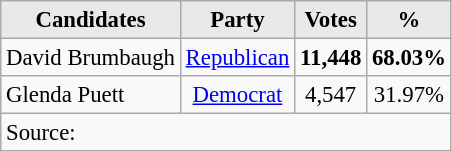<table class=wikitable style="font-size:95%; text-align:right;">
<tr>
<th style="background-color:#E9E9E9" align=center>Candidates</th>
<th style="background-color:#E9E9E9" align=center>Party</th>
<th style="background-color:#E9E9E9" align=center>Votes</th>
<th style="background-color:#E9E9E9" align=center>%</th>
</tr>
<tr>
<td align=left>David Brumbaugh</td>
<td align=center><a href='#'>Republican</a></td>
<td align=center><strong>11,448</strong></td>
<td align=center><strong>68.03%</strong></td>
</tr>
<tr>
<td align=left>Glenda Puett</td>
<td align=center><a href='#'>Democrat</a></td>
<td align=center>4,547</td>
<td align=center>31.97%</td>
</tr>
<tr>
<td align="left" colspan=6>Source:  </td>
</tr>
</table>
